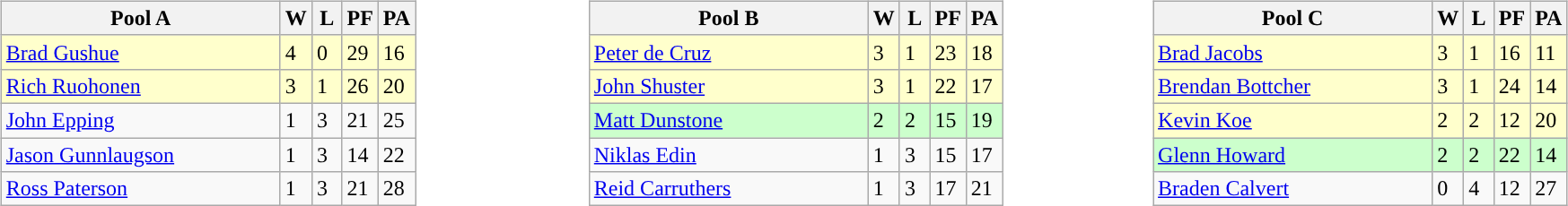<table>
<tr>
<td valign=top width=10%><br><table class=wikitable>
<tr>
<th width=200>Pool A</th>
<th width=15>W</th>
<th width=15>L</th>
<th width=15>PF</th>
<th width=15>PA</th>
</tr>
<tr style="background:#ffffcc">
<td> <a href='#'>Brad Gushue</a></td>
<td>4</td>
<td>0</td>
<td>29</td>
<td>16</td>
</tr>
<tr style="background:#ffffcc">
<td> <a href='#'>Rich Ruohonen</a></td>
<td>3</td>
<td>1</td>
<td>26</td>
<td>20</td>
</tr>
<tr>
<td> <a href='#'>John Epping</a></td>
<td>1</td>
<td>3</td>
<td>21</td>
<td>25</td>
</tr>
<tr>
<td> <a href='#'>Jason Gunnlaugson</a></td>
<td>1</td>
<td>3</td>
<td>14</td>
<td>22</td>
</tr>
<tr>
<td> <a href='#'>Ross Paterson</a></td>
<td>1</td>
<td>3</td>
<td>21</td>
<td>28</td>
</tr>
</table>
</td>
<td valign=top width=10%><br><table class=wikitable>
<tr>
<th width=200>Pool B</th>
<th width=15>W</th>
<th width=15>L</th>
<th width=15>PF</th>
<th width=15>PA</th>
</tr>
<tr style="background:#ffffcc">
<td> <a href='#'>Peter de Cruz</a></td>
<td>3</td>
<td>1</td>
<td>23</td>
<td>18</td>
</tr>
<tr style="background:#ffffcc">
<td> <a href='#'>John Shuster</a></td>
<td>3</td>
<td>1</td>
<td>22</td>
<td>17</td>
</tr>
<tr style="background:#ccffcc">
<td> <a href='#'>Matt Dunstone</a></td>
<td>2</td>
<td>2</td>
<td>15</td>
<td>19</td>
</tr>
<tr>
<td> <a href='#'>Niklas Edin</a></td>
<td>1</td>
<td>3</td>
<td>15</td>
<td>17</td>
</tr>
<tr>
<td> <a href='#'>Reid Carruthers</a></td>
<td>1</td>
<td>3</td>
<td>17</td>
<td>21</td>
</tr>
</table>
</td>
<td valign=top width=10%><br><table class=wikitable>
<tr>
<th width=200>Pool C</th>
<th width=15>W</th>
<th width=15>L</th>
<th width=15>PF</th>
<th width=15>PA</th>
</tr>
<tr style="background:#ffffcc">
<td> <a href='#'>Brad Jacobs</a></td>
<td>3</td>
<td>1</td>
<td>16</td>
<td>11</td>
</tr>
<tr style="background:#ffffcc">
<td> <a href='#'>Brendan Bottcher</a></td>
<td>3</td>
<td>1</td>
<td>24</td>
<td>14</td>
</tr>
<tr style="background:#ffffcc">
<td> <a href='#'>Kevin Koe</a></td>
<td>2</td>
<td>2</td>
<td>12</td>
<td>20</td>
</tr>
<tr style="background:#ccffcc">
<td> <a href='#'>Glenn Howard</a></td>
<td>2</td>
<td>2</td>
<td>22</td>
<td>14</td>
</tr>
<tr>
<td> <a href='#'>Braden Calvert</a></td>
<td>0</td>
<td>4</td>
<td>12</td>
<td>27</td>
</tr>
</table>
</td>
</tr>
</table>
